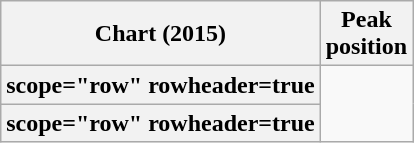<table class="wikitable sortable plainrowheaders">
<tr>
<th>Chart (2015)</th>
<th>Peak<br>position</th>
</tr>
<tr>
<th>scope="row" rowheader=true</th>
</tr>
<tr>
<th>scope="row" rowheader=true</th>
</tr>
</table>
